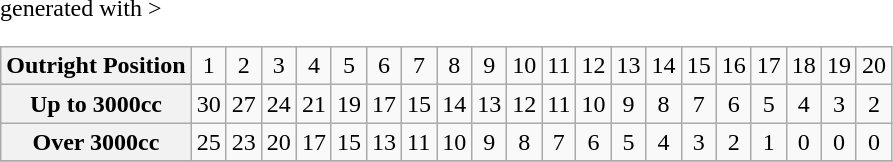<table class="wikitable" <hiddentext>generated with >
<tr>
<th>Outright Position</th>
<td align="center">1</td>
<td align="center">2</td>
<td align="center">3</td>
<td align="center">4</td>
<td align="center">5</td>
<td align="center">6</td>
<td align="center">7</td>
<td align="center">8</td>
<td align="center">9</td>
<td>10</td>
<td>11</td>
<td>12</td>
<td>13</td>
<td>14</td>
<td>15</td>
<td>16</td>
<td>17</td>
<td>18</td>
<td>19</td>
<td>20</td>
</tr>
<tr>
<th>Up to 3000cc</th>
<td>30</td>
<td>27</td>
<td>24</td>
<td>21</td>
<td>19</td>
<td>17</td>
<td>15</td>
<td>14</td>
<td>13</td>
<td>12</td>
<td>11</td>
<td>10</td>
<td align="center">9</td>
<td align="center">8</td>
<td align="center">7</td>
<td align="center">6</td>
<td align="center">5</td>
<td align="center">4</td>
<td align="center">3</td>
<td align="center">2</td>
</tr>
<tr>
<th>Over 3000cc</th>
<td>25</td>
<td>23</td>
<td>20</td>
<td>17</td>
<td>15</td>
<td>13</td>
<td>11</td>
<td>10</td>
<td align="center">9</td>
<td align="center">8</td>
<td align="center">7</td>
<td align="center">6</td>
<td align="center">5</td>
<td align="center">4</td>
<td align="center">3</td>
<td align="center">2</td>
<td align="center">1</td>
<td align="center">0</td>
<td align="center">0</td>
<td align="center">0</td>
</tr>
<tr>
</tr>
</table>
